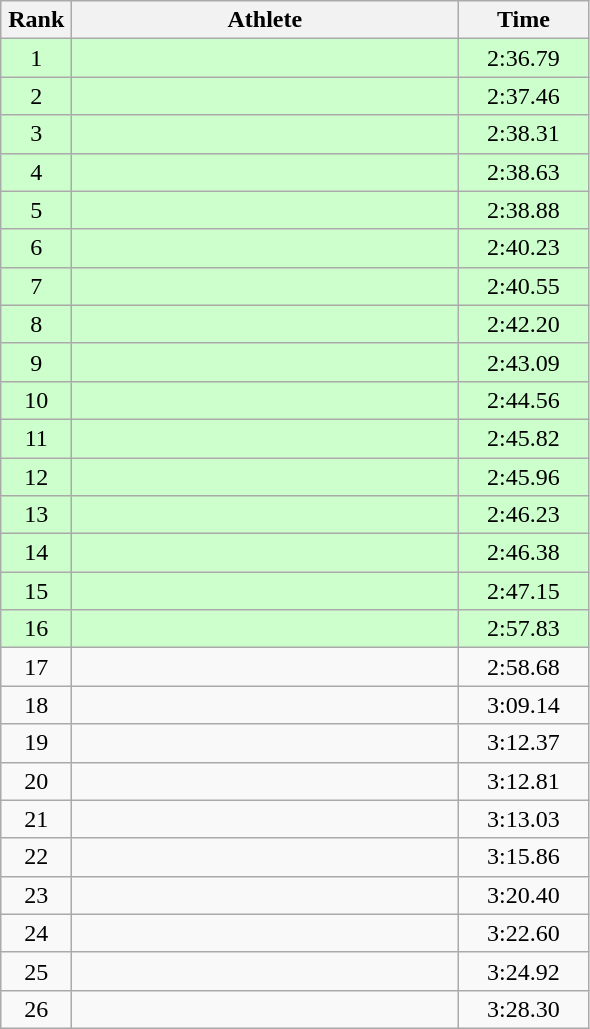<table class=wikitable style="text-align:center">
<tr>
<th width=40>Rank</th>
<th width=250>Athlete</th>
<th width=80>Time</th>
</tr>
<tr bgcolor="ccffcc">
<td>1</td>
<td align=left></td>
<td>2:36.79</td>
</tr>
<tr bgcolor="ccffcc">
<td>2</td>
<td align=left></td>
<td>2:37.46</td>
</tr>
<tr bgcolor="ccffcc">
<td>3</td>
<td align=left></td>
<td>2:38.31</td>
</tr>
<tr bgcolor="ccffcc">
<td>4</td>
<td align=left></td>
<td>2:38.63</td>
</tr>
<tr bgcolor="ccffcc">
<td>5</td>
<td align=left></td>
<td>2:38.88</td>
</tr>
<tr bgcolor="ccffcc">
<td>6</td>
<td align=left></td>
<td>2:40.23</td>
</tr>
<tr bgcolor="ccffcc">
<td>7</td>
<td align=left></td>
<td>2:40.55</td>
</tr>
<tr bgcolor="ccffcc">
<td>8</td>
<td align=left></td>
<td>2:42.20</td>
</tr>
<tr bgcolor="ccffcc">
<td>9</td>
<td align=left></td>
<td>2:43.09</td>
</tr>
<tr bgcolor="ccffcc">
<td>10</td>
<td align=left></td>
<td>2:44.56</td>
</tr>
<tr bgcolor="ccffcc">
<td>11</td>
<td align=left></td>
<td>2:45.82</td>
</tr>
<tr bgcolor="ccffcc">
<td>12</td>
<td align=left></td>
<td>2:45.96</td>
</tr>
<tr bgcolor="ccffcc">
<td>13</td>
<td align=left></td>
<td>2:46.23</td>
</tr>
<tr bgcolor="ccffcc">
<td>14</td>
<td align=left></td>
<td>2:46.38</td>
</tr>
<tr bgcolor="ccffcc">
<td>15</td>
<td align=left></td>
<td>2:47.15</td>
</tr>
<tr bgcolor="ccffcc">
<td>16</td>
<td align=left></td>
<td>2:57.83</td>
</tr>
<tr>
<td>17</td>
<td align=left></td>
<td>2:58.68</td>
</tr>
<tr>
<td>18</td>
<td align=left></td>
<td>3:09.14</td>
</tr>
<tr>
<td>19</td>
<td align=left></td>
<td>3:12.37</td>
</tr>
<tr>
<td>20</td>
<td align=left></td>
<td>3:12.81</td>
</tr>
<tr>
<td>21</td>
<td align=left></td>
<td>3:13.03</td>
</tr>
<tr>
<td>22</td>
<td align=left></td>
<td>3:15.86</td>
</tr>
<tr>
<td>23</td>
<td align=left></td>
<td>3:20.40</td>
</tr>
<tr>
<td>24</td>
<td align=left></td>
<td>3:22.60</td>
</tr>
<tr>
<td>25</td>
<td align=left></td>
<td>3:24.92</td>
</tr>
<tr>
<td>26</td>
<td align=left></td>
<td>3:28.30</td>
</tr>
</table>
